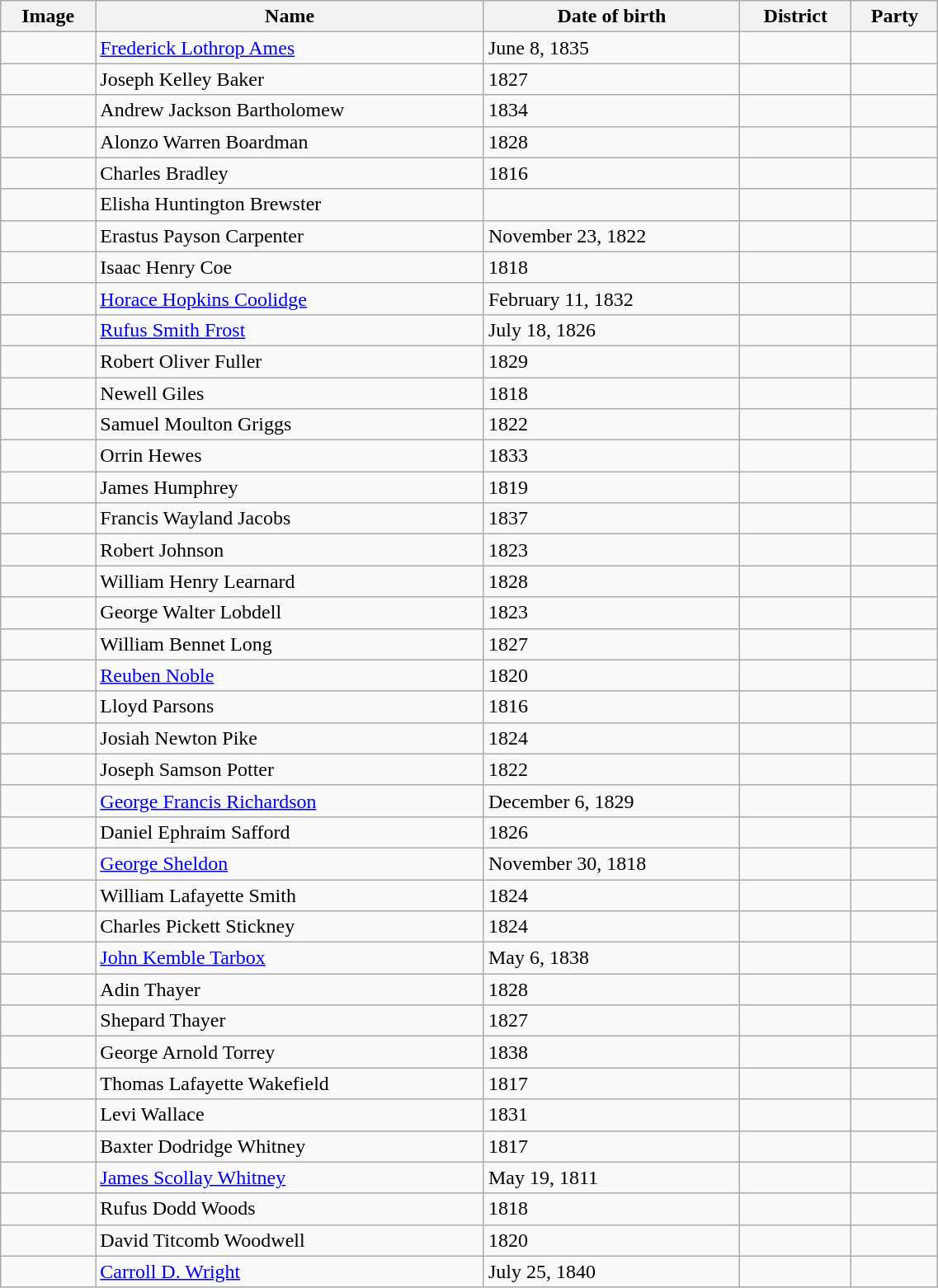<table class='wikitable sortable' style="width:60%">
<tr>
<th>Image</th>
<th>Name </th>
<th data-sort-type=date>Date of birth </th>
<th>District</th>
<th>Party</th>
</tr>
<tr>
<td></td>
<td><a href='#'>Frederick Lothrop Ames</a></td>
<td>June 8, 1835</td>
<td></td>
<td></td>
</tr>
<tr>
<td></td>
<td>Joseph Kelley Baker</td>
<td>1827</td>
<td></td>
<td></td>
</tr>
<tr>
<td></td>
<td>Andrew Jackson Bartholomew</td>
<td>1834</td>
<td></td>
<td></td>
</tr>
<tr>
<td></td>
<td>Alonzo Warren Boardman</td>
<td>1828</td>
<td></td>
<td></td>
</tr>
<tr>
<td></td>
<td>Charles Bradley</td>
<td>1816</td>
<td></td>
<td></td>
</tr>
<tr>
<td></td>
<td>Elisha Huntington Brewster</td>
<td></td>
<td></td>
<td></td>
</tr>
<tr>
<td></td>
<td>Erastus Payson Carpenter</td>
<td>November 23, 1822</td>
<td></td>
<td></td>
</tr>
<tr>
<td></td>
<td>Isaac Henry Coe</td>
<td>1818</td>
<td></td>
<td></td>
</tr>
<tr>
<td></td>
<td><a href='#'>Horace Hopkins Coolidge</a></td>
<td>February 11, 1832</td>
<td></td>
<td></td>
</tr>
<tr>
<td></td>
<td><a href='#'>Rufus Smith Frost</a></td>
<td>July 18, 1826</td>
<td></td>
<td></td>
</tr>
<tr>
<td></td>
<td>Robert Oliver Fuller</td>
<td>1829</td>
<td></td>
<td></td>
</tr>
<tr>
<td></td>
<td>Newell Giles</td>
<td>1818</td>
<td></td>
<td></td>
</tr>
<tr>
<td></td>
<td>Samuel Moulton Griggs</td>
<td>1822</td>
<td></td>
<td></td>
</tr>
<tr>
<td></td>
<td>Orrin Hewes</td>
<td>1833</td>
<td></td>
<td></td>
</tr>
<tr>
<td></td>
<td>James Humphrey</td>
<td>1819</td>
<td></td>
<td></td>
</tr>
<tr>
<td></td>
<td>Francis Wayland Jacobs</td>
<td>1837</td>
<td></td>
<td></td>
</tr>
<tr>
<td></td>
<td>Robert Johnson</td>
<td>1823</td>
<td></td>
<td></td>
</tr>
<tr>
<td></td>
<td>William Henry Learnard</td>
<td>1828</td>
<td></td>
<td></td>
</tr>
<tr>
<td></td>
<td>George Walter Lobdell</td>
<td>1823</td>
<td></td>
<td></td>
</tr>
<tr>
<td></td>
<td>William Bennet Long</td>
<td>1827</td>
<td></td>
<td></td>
</tr>
<tr>
<td></td>
<td><a href='#'>Reuben Noble</a></td>
<td>1820</td>
<td></td>
<td></td>
</tr>
<tr>
<td></td>
<td>Lloyd Parsons</td>
<td>1816</td>
<td></td>
<td></td>
</tr>
<tr>
<td></td>
<td>Josiah Newton Pike</td>
<td>1824</td>
<td></td>
<td></td>
</tr>
<tr>
<td></td>
<td>Joseph Samson Potter</td>
<td>1822</td>
<td></td>
<td></td>
</tr>
<tr>
<td></td>
<td><a href='#'>George Francis Richardson</a></td>
<td>December 6, 1829</td>
<td></td>
<td></td>
</tr>
<tr>
<td></td>
<td>Daniel Ephraim Safford</td>
<td>1826</td>
<td></td>
<td></td>
</tr>
<tr>
<td></td>
<td><a href='#'>George Sheldon</a></td>
<td>November 30, 1818</td>
<td></td>
<td></td>
</tr>
<tr>
<td></td>
<td>William Lafayette Smith</td>
<td>1824</td>
<td></td>
<td></td>
</tr>
<tr>
<td></td>
<td>Charles Pickett Stickney</td>
<td>1824</td>
<td></td>
<td></td>
</tr>
<tr>
<td></td>
<td><a href='#'>John Kemble Tarbox</a></td>
<td>May 6, 1838</td>
<td></td>
<td></td>
</tr>
<tr>
<td></td>
<td>Adin Thayer</td>
<td>1828</td>
<td></td>
<td></td>
</tr>
<tr>
<td></td>
<td>Shepard Thayer</td>
<td>1827</td>
<td></td>
<td></td>
</tr>
<tr>
<td></td>
<td>George Arnold Torrey</td>
<td>1838</td>
<td></td>
<td></td>
</tr>
<tr>
<td></td>
<td>Thomas Lafayette Wakefield</td>
<td>1817</td>
<td></td>
<td></td>
</tr>
<tr>
<td></td>
<td>Levi Wallace</td>
<td>1831</td>
<td></td>
<td></td>
</tr>
<tr>
<td></td>
<td>Baxter Dodridge Whitney</td>
<td>1817</td>
<td></td>
<td></td>
</tr>
<tr>
<td></td>
<td><a href='#'>James Scollay Whitney</a></td>
<td>May 19, 1811</td>
<td></td>
<td></td>
</tr>
<tr>
<td></td>
<td>Rufus Dodd Woods</td>
<td>1818</td>
<td></td>
<td></td>
</tr>
<tr>
<td></td>
<td>David Titcomb Woodwell</td>
<td>1820</td>
<td></td>
<td></td>
</tr>
<tr>
<td></td>
<td><a href='#'>Carroll D. Wright</a></td>
<td>July 25, 1840</td>
<td></td>
<td></td>
</tr>
</table>
